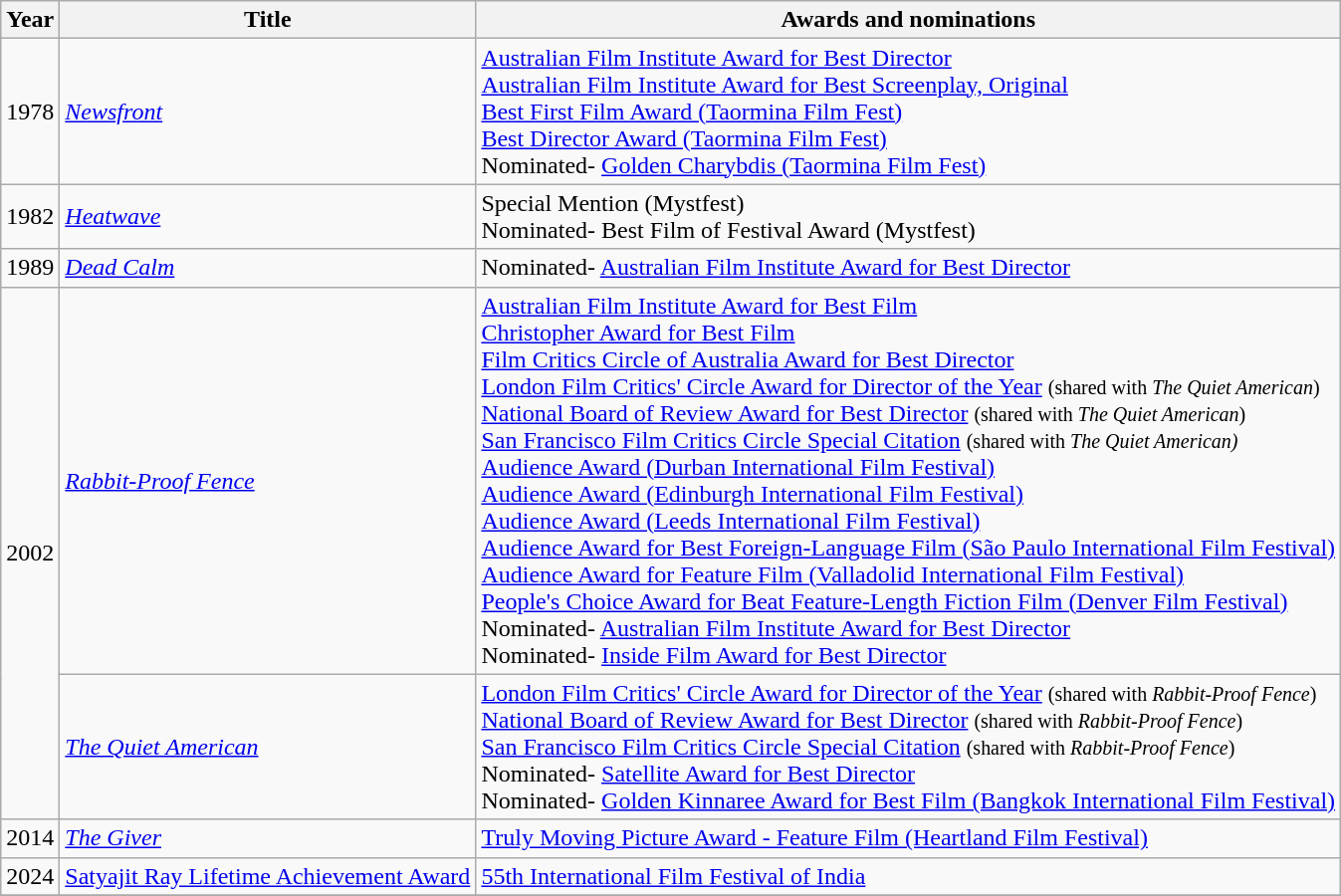<table class="wikitable">
<tr>
<th>Year</th>
<th>Title</th>
<th>Awards and nominations</th>
</tr>
<tr>
<td>1978</td>
<td><em><a href='#'>Newsfront</a></em></td>
<td><a href='#'>Australian Film Institute Award for Best Director</a><br><a href='#'>Australian Film Institute Award for Best Screenplay, Original</a><br><a href='#'>Best First Film Award (Taormina Film Fest)</a><br><a href='#'>Best Director Award (Taormina Film Fest)</a><br>Nominated- <a href='#'>Golden Charybdis (Taormina Film Fest)</a></td>
</tr>
<tr>
<td>1982</td>
<td><em><a href='#'>Heatwave</a></em></td>
<td>Special Mention (Mystfest)<br>Nominated- Best Film of Festival Award (Mystfest)</td>
</tr>
<tr>
<td>1989</td>
<td><em><a href='#'>Dead Calm</a></em></td>
<td>Nominated- <a href='#'>Australian Film Institute Award for Best Director</a></td>
</tr>
<tr>
<td rowspan="2">2002</td>
<td><em><a href='#'>Rabbit-Proof Fence</a></em></td>
<td><a href='#'>Australian Film Institute Award for Best Film</a><br><a href='#'>Christopher Award for Best Film</a><br><a href='#'>Film Critics Circle of Australia Award for Best Director</a><br><a href='#'>London Film Critics' Circle Award for Director of the Year</a> <small>(shared with <em>The Quiet American</em>)</small><br><a href='#'>National Board of Review Award for Best Director</a> <small>(shared with <em>The Quiet American</em>)</small><br><a href='#'>San Francisco Film Critics Circle Special Citation</a> <small>(shared with <em>The Quiet American)</em></small><br><a href='#'>Audience Award (Durban International Film Festival)</a><br><a href='#'>Audience Award (Edinburgh International Film Festival)</a><br><a href='#'>Audience Award (Leeds International Film Festival)</a><br><a href='#'>Audience Award for Best Foreign-Language Film (São Paulo International Film Festival)</a><br><a href='#'>Audience Award for Feature Film (Valladolid International Film Festival)</a><br><a href='#'>People's Choice Award for Beat Feature-Length Fiction Film (Denver Film Festival)</a><br>Nominated- <a href='#'>Australian Film Institute Award for Best Director</a><br>Nominated- <a href='#'>Inside Film Award for Best Director</a></td>
</tr>
<tr>
<td><em><a href='#'>The Quiet American</a></em></td>
<td><a href='#'>London Film Critics' Circle Award for Director of the Year</a> <small>(shared with <em>Rabbit-Proof Fence</em>)</small><br><a href='#'>National Board of Review Award for Best Director</a> <small>(shared with <em>Rabbit-Proof Fence</em>)</small><br><a href='#'>San Francisco Film Critics Circle Special Citation</a> <small>(shared with <em>Rabbit-Proof Fence</em>)</small><br>Nominated- <a href='#'>Satellite Award for Best Director</a><br>Nominated- <a href='#'>Golden Kinnaree Award for Best Film (Bangkok International Film Festival)</a></td>
</tr>
<tr>
<td>2014</td>
<td><em><a href='#'>The Giver</a></em></td>
<td><a href='#'>Truly Moving Picture Award - Feature Film (Heartland Film Festival)</a></td>
</tr>
<tr>
<td>2024</td>
<td><a href='#'>Satyajit Ray Lifetime Achievement Award</a></td>
<td><a href='#'>55th International Film Festival of India</a></td>
</tr>
<tr>
</tr>
</table>
